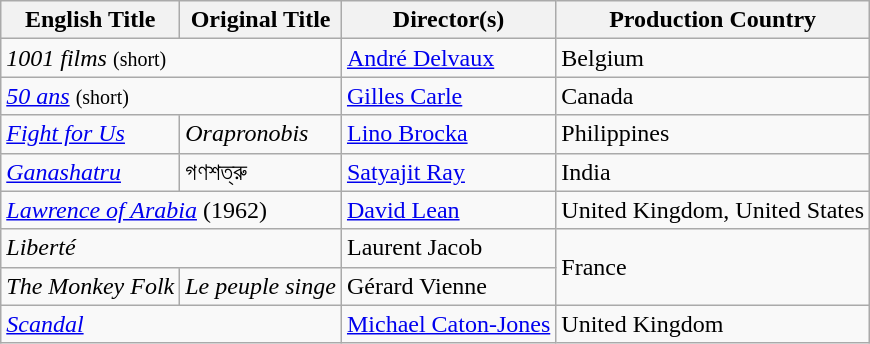<table class="wikitable">
<tr>
<th>English Title</th>
<th>Original Title</th>
<th>Director(s)</th>
<th>Production Country</th>
</tr>
<tr>
<td colspan="2"><em>1001 films</em> <small>(short)</small></td>
<td><a href='#'>André Delvaux</a></td>
<td>Belgium</td>
</tr>
<tr>
<td colspan="2"><em><a href='#'>50 ans</a></em> <small>(short)</small></td>
<td><a href='#'>Gilles Carle</a></td>
<td>Canada</td>
</tr>
<tr>
<td><em><a href='#'>Fight for Us</a></em></td>
<td><em>Orapronobis</em></td>
<td><a href='#'>Lino Brocka</a></td>
<td>Philippines</td>
</tr>
<tr>
<td><em><a href='#'>Ganashatru</a></em></td>
<td>গণশত্রু</td>
<td><a href='#'>Satyajit Ray</a></td>
<td>India</td>
</tr>
<tr>
<td colspan="2"><em><a href='#'>Lawrence of Arabia</a></em> (1962)</td>
<td><a href='#'>David Lean</a></td>
<td>United Kingdom, United States</td>
</tr>
<tr>
<td colspan="2"><em>Liberté</em></td>
<td>Laurent Jacob</td>
<td rowspan="2">France</td>
</tr>
<tr>
<td><em>The Monkey Folk</em></td>
<td><em>Le peuple singe</em></td>
<td>Gérard Vienne</td>
</tr>
<tr>
<td colspan="2"><em><a href='#'>Scandal</a></em></td>
<td><a href='#'>Michael Caton-Jones</a></td>
<td>United Kingdom</td>
</tr>
</table>
